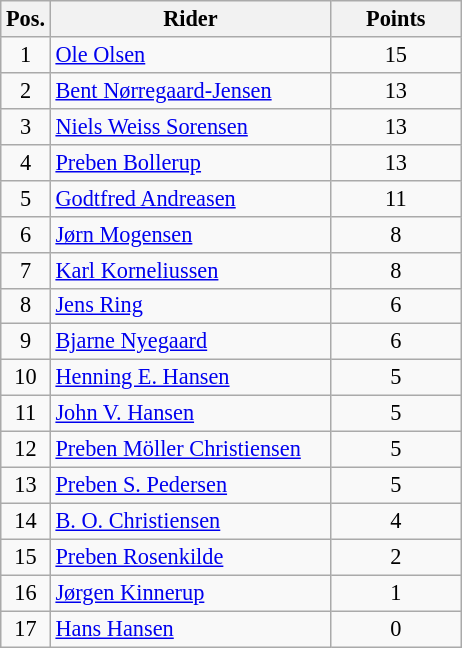<table class=wikitable style="font-size:93%;">
<tr>
<th width=25px>Pos.</th>
<th width=180px>Rider</th>
<th width=80px>Points</th>
</tr>
<tr align=center>
<td>1</td>
<td align=left><a href='#'>Ole Olsen</a></td>
<td>15</td>
</tr>
<tr align=center>
<td>2</td>
<td align=left><a href='#'>Bent Nørregaard-Jensen</a></td>
<td>13</td>
</tr>
<tr align=center>
<td>3</td>
<td align=left><a href='#'>Niels Weiss Sorensen</a></td>
<td>13</td>
</tr>
<tr align=center>
<td>4</td>
<td align=left><a href='#'>Preben Bollerup</a></td>
<td>13</td>
</tr>
<tr align=center>
<td>5</td>
<td align=left><a href='#'>Godtfred Andreasen</a></td>
<td>11</td>
</tr>
<tr align=center>
<td>6</td>
<td align=left><a href='#'>Jørn Mogensen</a></td>
<td>8</td>
</tr>
<tr align=center>
<td>7</td>
<td align=left><a href='#'>Karl Korneliussen</a></td>
<td>8</td>
</tr>
<tr align=center>
<td>8</td>
<td align=left><a href='#'>Jens Ring</a></td>
<td>6</td>
</tr>
<tr align=center>
<td>9</td>
<td align=left><a href='#'>Bjarne Nyegaard</a></td>
<td>6</td>
</tr>
<tr align=center>
<td>10</td>
<td align=left><a href='#'>Henning E. Hansen</a></td>
<td>5</td>
</tr>
<tr align=center>
<td>11</td>
<td align=left><a href='#'>John V. Hansen</a></td>
<td>5</td>
</tr>
<tr align=center>
<td>12</td>
<td align=left><a href='#'>Preben Möller Christiensen</a></td>
<td>5</td>
</tr>
<tr align=center>
<td>13</td>
<td align=left><a href='#'>Preben S. Pedersen</a></td>
<td>5</td>
</tr>
<tr align=center>
<td>14</td>
<td align=left><a href='#'>B. O. Christiensen</a></td>
<td>4</td>
</tr>
<tr align=center>
<td>15</td>
<td align=left><a href='#'>Preben Rosenkilde</a></td>
<td>2</td>
</tr>
<tr align=center>
<td>16</td>
<td align=left><a href='#'>Jørgen Kinnerup</a></td>
<td>1</td>
</tr>
<tr align=center>
<td>17</td>
<td align=left><a href='#'>Hans Hansen</a></td>
<td>0</td>
</tr>
</table>
